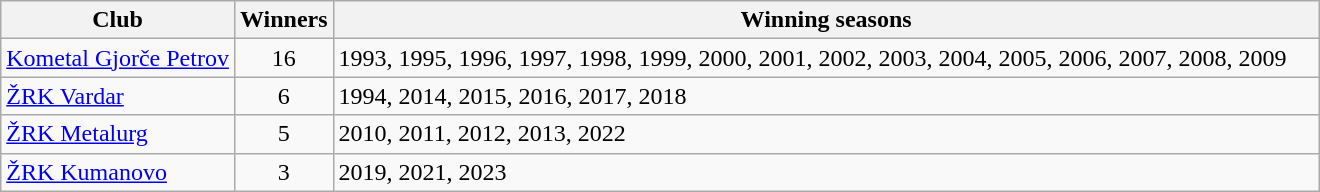<table class="sortable wikitable">
<tr>
<th>Club</th>
<th>Winners</th>
<th width=650>Winning seasons</th>
</tr>
<tr>
<td><a href='#'>Kometal Gjorče Petrov</a></td>
<td align=center>16</td>
<td>1993, 1995, 1996, 1997, 1998, 1999, 2000, 2001, 2002, 2003, 2004, 2005, 2006, 2007, 2008, 2009</td>
</tr>
<tr>
<td><a href='#'>ŽRK Vardar</a></td>
<td align=center>6</td>
<td>1994, 2014, 2015, 2016, 2017, 2018</td>
</tr>
<tr>
<td><a href='#'>ŽRK Metalurg</a></td>
<td align=center>5</td>
<td>2010, 2011, 2012, 2013, 2022</td>
</tr>
<tr>
<td><a href='#'>ŽRK Kumanovo</a></td>
<td align="center">3</td>
<td>2019, 2021, 2023</td>
</tr>
</table>
